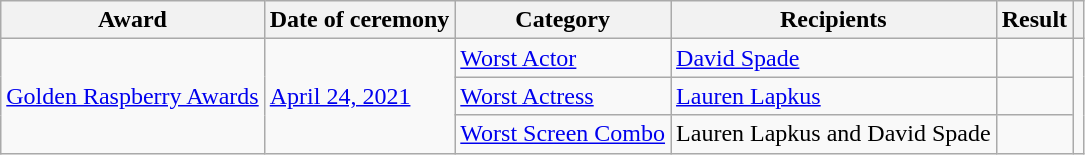<table class="wikitable sortable">
<tr>
<th>Award</th>
<th>Date of ceremony</th>
<th>Category</th>
<th>Recipients</th>
<th>Result</th>
<th class="unsortable"></th>
</tr>
<tr>
<td rowspan="3"><a href='#'>Golden Raspberry Awards</a></td>
<td rowspan="3"><a href='#'>April 24, 2021</a></td>
<td><a href='#'>Worst Actor</a></td>
<td><a href='#'>David Spade</a></td>
<td></td>
<td rowspan="3" style="text-align:center;"></td>
</tr>
<tr>
<td><a href='#'>Worst Actress</a></td>
<td><a href='#'>Lauren Lapkus</a></td>
<td></td>
</tr>
<tr>
<td><a href='#'>Worst Screen Combo</a></td>
<td>Lauren Lapkus and David Spade</td>
<td></td>
</tr>
</table>
